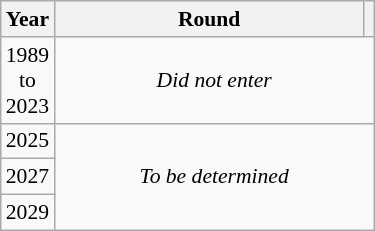<table class="wikitable" style="text-align: center; font-size:90%">
<tr>
<th>Year</th>
<th style="width:200px">Round</th>
<th></th>
</tr>
<tr>
<td>1989<br>to<br>2023</td>
<td colspan="2"><em>Did not enter</em></td>
</tr>
<tr>
<td>2025</td>
<td colspan="2" rowspan="3"><em>To be determined</em></td>
</tr>
<tr>
<td>2027</td>
</tr>
<tr>
<td>2029</td>
</tr>
</table>
